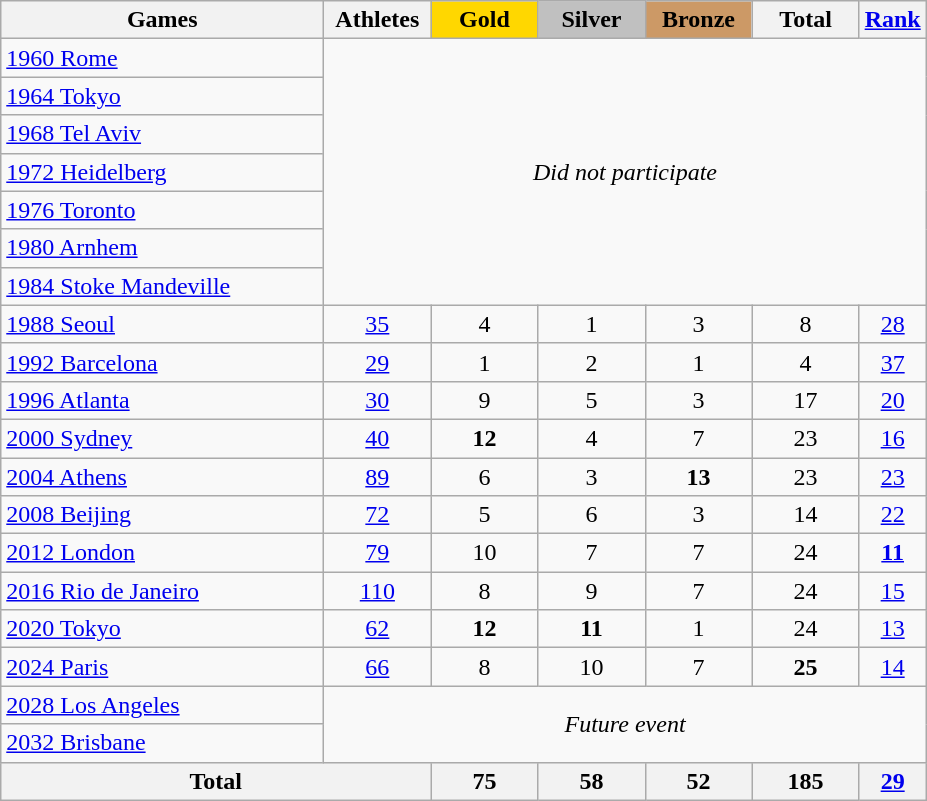<table class="wikitable" style="text-align:center; font-size:100%;">
<tr>
<th style="width:13em;">Games</th>
<th style="width:4em;">Athletes</th>
<th style="width:4em; background:gold;">Gold</th>
<th style="width:4em; background:silver;">Silver</th>
<th style="width:4em; background:#cc9966;">Bronze</th>
<th style="width:4em;">Total</th>
<th style="width:2em;"><a href='#'>Rank</a></th>
</tr>
<tr>
<td align=left> <a href='#'>1960 Rome</a></td>
<td colspan=6 rowspan=7><em>Did not participate</em></td>
</tr>
<tr>
<td align=left> <a href='#'>1964 Tokyo</a></td>
</tr>
<tr>
<td align=left> <a href='#'>1968 Tel Aviv</a></td>
</tr>
<tr>
<td align=left> <a href='#'>1972 Heidelberg</a></td>
</tr>
<tr>
<td align=left> <a href='#'>1976 Toronto</a></td>
</tr>
<tr>
<td align=left> <a href='#'>1980 Arnhem</a></td>
</tr>
<tr>
<td align=left> <a href='#'>1984 Stoke Mandeville</a></td>
</tr>
<tr>
<td align=left> <a href='#'>1988 Seoul</a></td>
<td><a href='#'>35</a></td>
<td>4</td>
<td>1</td>
<td>3</td>
<td>8</td>
<td><a href='#'>28</a></td>
</tr>
<tr>
<td align=left> <a href='#'>1992 Barcelona</a></td>
<td><a href='#'>29</a></td>
<td>1</td>
<td>2</td>
<td>1</td>
<td>4</td>
<td><a href='#'>37</a></td>
</tr>
<tr>
<td align=left> <a href='#'>1996 Atlanta</a></td>
<td><a href='#'>30</a></td>
<td>9</td>
<td>5</td>
<td>3</td>
<td>17</td>
<td><a href='#'>20</a></td>
</tr>
<tr>
<td align=left> <a href='#'>2000 Sydney</a></td>
<td><a href='#'>40</a></td>
<td><strong>12</strong></td>
<td>4</td>
<td>7</td>
<td>23</td>
<td><a href='#'>16</a></td>
</tr>
<tr>
<td align=left> <a href='#'>2004 Athens</a></td>
<td><a href='#'>89</a></td>
<td>6</td>
<td>3</td>
<td><strong>13</strong></td>
<td>23</td>
<td><a href='#'>23</a></td>
</tr>
<tr>
<td align=left> <a href='#'>2008 Beijing</a></td>
<td><a href='#'>72</a></td>
<td>5</td>
<td>6</td>
<td>3</td>
<td>14</td>
<td><a href='#'>22</a></td>
</tr>
<tr>
<td align=left> <a href='#'>2012 London</a></td>
<td><a href='#'>79</a></td>
<td>10</td>
<td>7</td>
<td>7</td>
<td>24</td>
<td><a href='#'><strong>11</strong></a></td>
</tr>
<tr>
<td align=left> <a href='#'>2016 Rio de Janeiro</a></td>
<td><a href='#'>110</a></td>
<td>8</td>
<td>9</td>
<td>7</td>
<td>24</td>
<td><a href='#'>15</a></td>
</tr>
<tr>
<td align=left> <a href='#'>2020 Tokyo</a></td>
<td><a href='#'>62</a></td>
<td><strong>12</strong></td>
<td><strong>11</strong></td>
<td>1</td>
<td>24</td>
<td><a href='#'>13</a></td>
</tr>
<tr>
<td align=left> <a href='#'>2024 Paris</a></td>
<td><a href='#'>66</a></td>
<td>8</td>
<td>10</td>
<td>7</td>
<td><strong>25</strong></td>
<td><a href='#'>14</a></td>
</tr>
<tr>
<td align=left> <a href='#'>2028 Los Angeles</a></td>
<td colspan=6 rowspan=2><em>Future event</em></td>
</tr>
<tr>
<td align=left> <a href='#'>2032 Brisbane</a></td>
</tr>
<tr class="sortbottom">
<th colspan=2>Total</th>
<th>75</th>
<th>58</th>
<th>52</th>
<th>185</th>
<th><a href='#'>29</a></th>
</tr>
</table>
